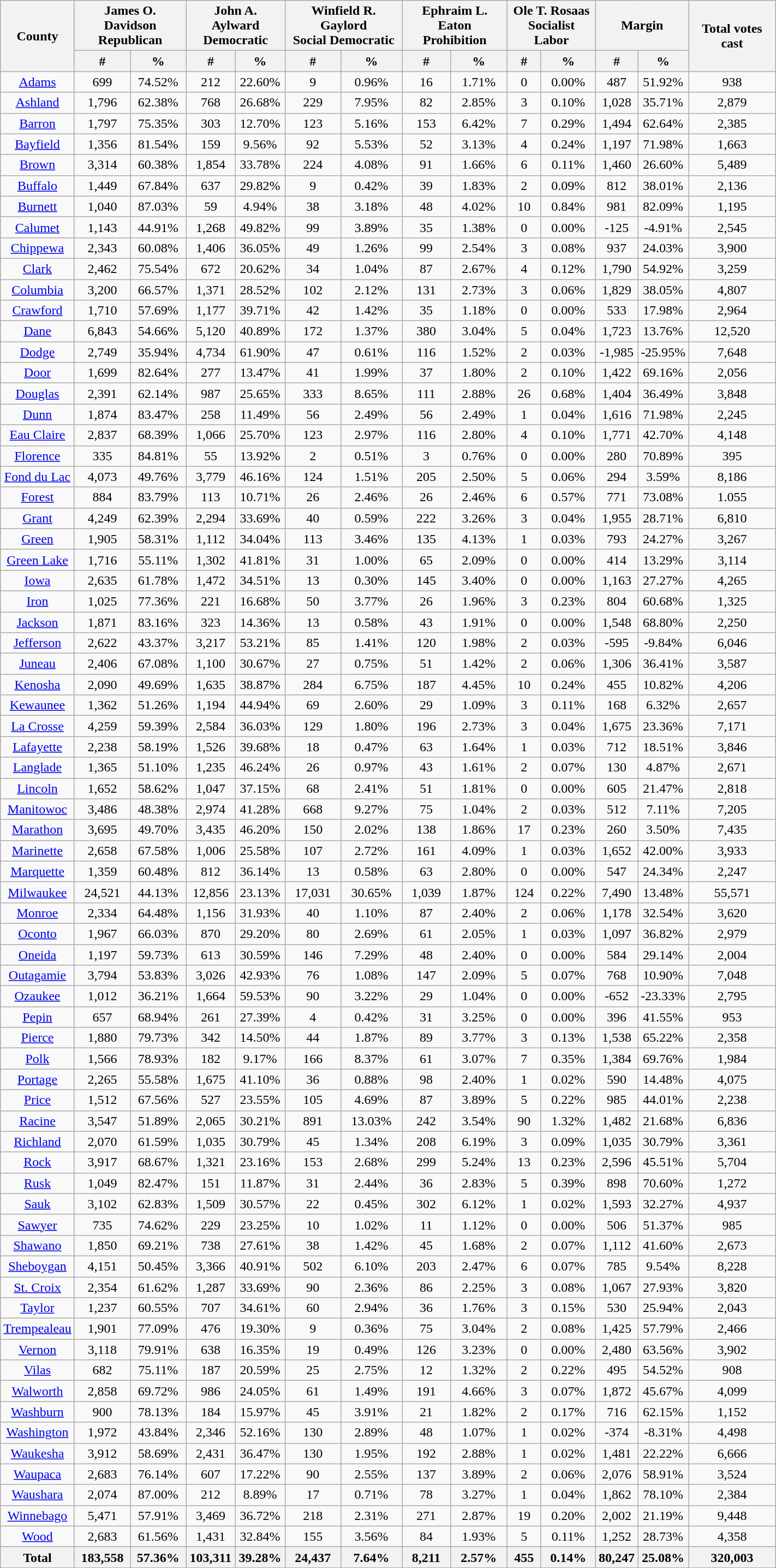<table width="75%" class="wikitable sortable" style="text-align:center">
<tr>
<th rowspan="2" style="text-align:center;">County</th>
<th colspan="2" style="text-align:center;">James O. Davidson<br>Republican</th>
<th colspan="2" style="text-align:center;">John A. Aylward<br>Democratic</th>
<th colspan="2" style="text-align:center;">Winfield R. Gaylord<br>Social Democratic</th>
<th colspan="2" style="text-align:center;">Ephraim L. Eaton<br>Prohibition</th>
<th colspan="2" style="text-align:center;">Ole T. Rosaas<br>Socialist Labor</th>
<th colspan="2" style="text-align:center;">Margin</th>
<th rowspan="2" style="text-align:center;">Total votes cast</th>
</tr>
<tr>
<th style="text-align:center;" data-sort-type="number">#</th>
<th style="text-align:center;" data-sort-type="number">%</th>
<th style="text-align:center;" data-sort-type="number">#</th>
<th style="text-align:center;" data-sort-type="number">%</th>
<th style="text-align:center;" data-sort-type="number">#</th>
<th style="text-align:center;" data-sort-type="number">%</th>
<th style="text-align:center;" data-sort-type="number">#</th>
<th style="text-align:center;" data-sort-type="number">%</th>
<th style="text-align:center;" data-sort-type="number">#</th>
<th style="text-align:center;" data-sort-type="number">%</th>
<th style="text-align:center;" data-sort-type="number">#</th>
<th style="text-align:center;" data-sort-type="number">%</th>
</tr>
<tr style="text-align:center;">
<td><a href='#'>Adams</a></td>
<td>699</td>
<td>74.52%</td>
<td>212</td>
<td>22.60%</td>
<td>9</td>
<td>0.96%</td>
<td>16</td>
<td>1.71%</td>
<td>0</td>
<td>0.00%</td>
<td>487</td>
<td>51.92%</td>
<td>938</td>
</tr>
<tr style="text-align:center;">
<td><a href='#'>Ashland</a></td>
<td>1,796</td>
<td>62.38%</td>
<td>768</td>
<td>26.68%</td>
<td>229</td>
<td>7.95%</td>
<td>82</td>
<td>2.85%</td>
<td>3</td>
<td>0.10%</td>
<td>1,028</td>
<td>35.71%</td>
<td>2,879</td>
</tr>
<tr style="text-align:center;">
<td><a href='#'>Barron</a></td>
<td>1,797</td>
<td>75.35%</td>
<td>303</td>
<td>12.70%</td>
<td>123</td>
<td>5.16%</td>
<td>153</td>
<td>6.42%</td>
<td>7</td>
<td>0.29%</td>
<td>1,494</td>
<td>62.64%</td>
<td>2,385</td>
</tr>
<tr style="text-align:center;">
<td><a href='#'>Bayfield</a></td>
<td>1,356</td>
<td>81.54%</td>
<td>159</td>
<td>9.56%</td>
<td>92</td>
<td>5.53%</td>
<td>52</td>
<td>3.13%</td>
<td>4</td>
<td>0.24%</td>
<td>1,197</td>
<td>71.98%</td>
<td>1,663</td>
</tr>
<tr style="text-align:center;">
<td><a href='#'>Brown</a></td>
<td>3,314</td>
<td>60.38%</td>
<td>1,854</td>
<td>33.78%</td>
<td>224</td>
<td>4.08%</td>
<td>91</td>
<td>1.66%</td>
<td>6</td>
<td>0.11%</td>
<td>1,460</td>
<td>26.60%</td>
<td>5,489</td>
</tr>
<tr style="text-align:center;">
<td><a href='#'>Buffalo</a></td>
<td>1,449</td>
<td>67.84%</td>
<td>637</td>
<td>29.82%</td>
<td>9</td>
<td>0.42%</td>
<td>39</td>
<td>1.83%</td>
<td>2</td>
<td>0.09%</td>
<td>812</td>
<td>38.01%</td>
<td>2,136</td>
</tr>
<tr style="text-align:center;">
<td><a href='#'>Burnett</a></td>
<td>1,040</td>
<td>87.03%</td>
<td>59</td>
<td>4.94%</td>
<td>38</td>
<td>3.18%</td>
<td>48</td>
<td>4.02%</td>
<td>10</td>
<td>0.84%</td>
<td>981</td>
<td>82.09%</td>
<td>1,195</td>
</tr>
<tr style="text-align:center;">
<td><a href='#'>Calumet</a></td>
<td>1,143</td>
<td>44.91%</td>
<td>1,268</td>
<td>49.82%</td>
<td>99</td>
<td>3.89%</td>
<td>35</td>
<td>1.38%</td>
<td>0</td>
<td>0.00%</td>
<td>-125</td>
<td>-4.91%</td>
<td>2,545</td>
</tr>
<tr style="text-align:center;">
<td><a href='#'>Chippewa</a></td>
<td>2,343</td>
<td>60.08%</td>
<td>1,406</td>
<td>36.05%</td>
<td>49</td>
<td>1.26%</td>
<td>99</td>
<td>2.54%</td>
<td>3</td>
<td>0.08%</td>
<td>937</td>
<td>24.03%</td>
<td>3,900</td>
</tr>
<tr style="text-align:center;">
<td><a href='#'>Clark</a></td>
<td>2,462</td>
<td>75.54%</td>
<td>672</td>
<td>20.62%</td>
<td>34</td>
<td>1.04%</td>
<td>87</td>
<td>2.67%</td>
<td>4</td>
<td>0.12%</td>
<td>1,790</td>
<td>54.92%</td>
<td>3,259</td>
</tr>
<tr style="text-align:center;">
<td><a href='#'>Columbia</a></td>
<td>3,200</td>
<td>66.57%</td>
<td>1,371</td>
<td>28.52%</td>
<td>102</td>
<td>2.12%</td>
<td>131</td>
<td>2.73%</td>
<td>3</td>
<td>0.06%</td>
<td>1,829</td>
<td>38.05%</td>
<td>4,807</td>
</tr>
<tr style="text-align:center;">
<td><a href='#'>Crawford</a></td>
<td>1,710</td>
<td>57.69%</td>
<td>1,177</td>
<td>39.71%</td>
<td>42</td>
<td>1.42%</td>
<td>35</td>
<td>1.18%</td>
<td>0</td>
<td>0.00%</td>
<td>533</td>
<td>17.98%</td>
<td>2,964</td>
</tr>
<tr style="text-align:center;">
<td><a href='#'>Dane</a></td>
<td>6,843</td>
<td>54.66%</td>
<td>5,120</td>
<td>40.89%</td>
<td>172</td>
<td>1.37%</td>
<td>380</td>
<td>3.04%</td>
<td>5</td>
<td>0.04%</td>
<td>1,723</td>
<td>13.76%</td>
<td>12,520</td>
</tr>
<tr style="text-align:center;">
<td><a href='#'>Dodge</a></td>
<td>2,749</td>
<td>35.94%</td>
<td>4,734</td>
<td>61.90%</td>
<td>47</td>
<td>0.61%</td>
<td>116</td>
<td>1.52%</td>
<td>2</td>
<td>0.03%</td>
<td>-1,985</td>
<td>-25.95%</td>
<td>7,648</td>
</tr>
<tr style="text-align:center;">
<td><a href='#'>Door</a></td>
<td>1,699</td>
<td>82.64%</td>
<td>277</td>
<td>13.47%</td>
<td>41</td>
<td>1.99%</td>
<td>37</td>
<td>1.80%</td>
<td>2</td>
<td>0.10%</td>
<td>1,422</td>
<td>69.16%</td>
<td>2,056</td>
</tr>
<tr style="text-align:center;">
<td><a href='#'>Douglas</a></td>
<td>2,391</td>
<td>62.14%</td>
<td>987</td>
<td>25.65%</td>
<td>333</td>
<td>8.65%</td>
<td>111</td>
<td>2.88%</td>
<td>26</td>
<td>0.68%</td>
<td>1,404</td>
<td>36.49%</td>
<td>3,848</td>
</tr>
<tr style="text-align:center;">
<td><a href='#'>Dunn</a></td>
<td>1,874</td>
<td>83.47%</td>
<td>258</td>
<td>11.49%</td>
<td>56</td>
<td>2.49%</td>
<td>56</td>
<td>2.49%</td>
<td>1</td>
<td>0.04%</td>
<td>1,616</td>
<td>71.98%</td>
<td>2,245</td>
</tr>
<tr style="text-align:center;">
<td><a href='#'>Eau Claire</a></td>
<td>2,837</td>
<td>68.39%</td>
<td>1,066</td>
<td>25.70%</td>
<td>123</td>
<td>2.97%</td>
<td>116</td>
<td>2.80%</td>
<td>4</td>
<td>0.10%</td>
<td>1,771</td>
<td>42.70%</td>
<td>4,148</td>
</tr>
<tr style="text-align:center;">
<td><a href='#'>Florence</a></td>
<td>335</td>
<td>84.81%</td>
<td>55</td>
<td>13.92%</td>
<td>2</td>
<td>0.51%</td>
<td>3</td>
<td>0.76%</td>
<td>0</td>
<td>0.00%</td>
<td>280</td>
<td>70.89%</td>
<td>395</td>
</tr>
<tr style="text-align:center;">
<td><a href='#'>Fond du Lac</a></td>
<td>4,073</td>
<td>49.76%</td>
<td>3,779</td>
<td>46.16%</td>
<td>124</td>
<td>1.51%</td>
<td>205</td>
<td>2.50%</td>
<td>5</td>
<td>0.06%</td>
<td>294</td>
<td>3.59%</td>
<td>8,186</td>
</tr>
<tr style="text-align:center;">
<td><a href='#'>Forest</a></td>
<td>884</td>
<td>83.79%</td>
<td>113</td>
<td>10.71%</td>
<td>26</td>
<td>2.46%</td>
<td>26</td>
<td>2.46%</td>
<td>6</td>
<td>0.57%</td>
<td>771</td>
<td>73.08%</td>
<td>1.055</td>
</tr>
<tr style="text-align:center;">
<td><a href='#'>Grant</a></td>
<td>4,249</td>
<td>62.39%</td>
<td>2,294</td>
<td>33.69%</td>
<td>40</td>
<td>0.59%</td>
<td>222</td>
<td>3.26%</td>
<td>3</td>
<td>0.04%</td>
<td>1,955</td>
<td>28.71%</td>
<td>6,810</td>
</tr>
<tr style="text-align:center;">
<td><a href='#'>Green</a></td>
<td>1,905</td>
<td>58.31%</td>
<td>1,112</td>
<td>34.04%</td>
<td>113</td>
<td>3.46%</td>
<td>135</td>
<td>4.13%</td>
<td>1</td>
<td>0.03%</td>
<td>793</td>
<td>24.27%</td>
<td>3,267</td>
</tr>
<tr style="text-align:center;">
<td><a href='#'>Green Lake</a></td>
<td>1,716</td>
<td>55.11%</td>
<td>1,302</td>
<td>41.81%</td>
<td>31</td>
<td>1.00%</td>
<td>65</td>
<td>2.09%</td>
<td>0</td>
<td>0.00%</td>
<td>414</td>
<td>13.29%</td>
<td>3,114</td>
</tr>
<tr style="text-align:center;">
<td><a href='#'>Iowa</a></td>
<td>2,635</td>
<td>61.78%</td>
<td>1,472</td>
<td>34.51%</td>
<td>13</td>
<td>0.30%</td>
<td>145</td>
<td>3.40%</td>
<td>0</td>
<td>0.00%</td>
<td>1,163</td>
<td>27.27%</td>
<td>4,265</td>
</tr>
<tr style="text-align:center;">
<td><a href='#'>Iron</a></td>
<td>1,025</td>
<td>77.36%</td>
<td>221</td>
<td>16.68%</td>
<td>50</td>
<td>3.77%</td>
<td>26</td>
<td>1.96%</td>
<td>3</td>
<td>0.23%</td>
<td>804</td>
<td>60.68%</td>
<td>1,325</td>
</tr>
<tr style="text-align:center;">
<td><a href='#'>Jackson</a></td>
<td>1,871</td>
<td>83.16%</td>
<td>323</td>
<td>14.36%</td>
<td>13</td>
<td>0.58%</td>
<td>43</td>
<td>1.91%</td>
<td>0</td>
<td>0.00%</td>
<td>1,548</td>
<td>68.80%</td>
<td>2,250</td>
</tr>
<tr style="text-align:center;">
<td><a href='#'>Jefferson</a></td>
<td>2,622</td>
<td>43.37%</td>
<td>3,217</td>
<td>53.21%</td>
<td>85</td>
<td>1.41%</td>
<td>120</td>
<td>1.98%</td>
<td>2</td>
<td>0.03%</td>
<td>-595</td>
<td>-9.84%</td>
<td>6,046</td>
</tr>
<tr style="text-align:center;">
<td><a href='#'>Juneau</a></td>
<td>2,406</td>
<td>67.08%</td>
<td>1,100</td>
<td>30.67%</td>
<td>27</td>
<td>0.75%</td>
<td>51</td>
<td>1.42%</td>
<td>2</td>
<td>0.06%</td>
<td>1,306</td>
<td>36.41%</td>
<td>3,587</td>
</tr>
<tr style="text-align:center;">
<td><a href='#'>Kenosha</a></td>
<td>2,090</td>
<td>49.69%</td>
<td>1,635</td>
<td>38.87%</td>
<td>284</td>
<td>6.75%</td>
<td>187</td>
<td>4.45%</td>
<td>10</td>
<td>0.24%</td>
<td>455</td>
<td>10.82%</td>
<td>4,206</td>
</tr>
<tr style="text-align:center;">
<td><a href='#'>Kewaunee</a></td>
<td>1,362</td>
<td>51.26%</td>
<td>1,194</td>
<td>44.94%</td>
<td>69</td>
<td>2.60%</td>
<td>29</td>
<td>1.09%</td>
<td>3</td>
<td>0.11%</td>
<td>168</td>
<td>6.32%</td>
<td>2,657</td>
</tr>
<tr style="text-align:center;">
<td><a href='#'>La Crosse</a></td>
<td>4,259</td>
<td>59.39%</td>
<td>2,584</td>
<td>36.03%</td>
<td>129</td>
<td>1.80%</td>
<td>196</td>
<td>2.73%</td>
<td>3</td>
<td>0.04%</td>
<td>1,675</td>
<td>23.36%</td>
<td>7,171</td>
</tr>
<tr style="text-align:center;">
<td><a href='#'>Lafayette</a></td>
<td>2,238</td>
<td>58.19%</td>
<td>1,526</td>
<td>39.68%</td>
<td>18</td>
<td>0.47%</td>
<td>63</td>
<td>1.64%</td>
<td>1</td>
<td>0.03%</td>
<td>712</td>
<td>18.51%</td>
<td>3,846</td>
</tr>
<tr style="text-align:center;">
<td><a href='#'>Langlade</a></td>
<td>1,365</td>
<td>51.10%</td>
<td>1,235</td>
<td>46.24%</td>
<td>26</td>
<td>0.97%</td>
<td>43</td>
<td>1.61%</td>
<td>2</td>
<td>0.07%</td>
<td>130</td>
<td>4.87%</td>
<td>2,671</td>
</tr>
<tr style="text-align:center;">
<td><a href='#'>Lincoln</a></td>
<td>1,652</td>
<td>58.62%</td>
<td>1,047</td>
<td>37.15%</td>
<td>68</td>
<td>2.41%</td>
<td>51</td>
<td>1.81%</td>
<td>0</td>
<td>0.00%</td>
<td>605</td>
<td>21.47%</td>
<td>2,818</td>
</tr>
<tr style="text-align:center;">
<td><a href='#'>Manitowoc</a></td>
<td>3,486</td>
<td>48.38%</td>
<td>2,974</td>
<td>41.28%</td>
<td>668</td>
<td>9.27%</td>
<td>75</td>
<td>1.04%</td>
<td>2</td>
<td>0.03%</td>
<td>512</td>
<td>7.11%</td>
<td>7,205</td>
</tr>
<tr style="text-align:center;">
<td><a href='#'>Marathon</a></td>
<td>3,695</td>
<td>49.70%</td>
<td>3,435</td>
<td>46.20%</td>
<td>150</td>
<td>2.02%</td>
<td>138</td>
<td>1.86%</td>
<td>17</td>
<td>0.23%</td>
<td>260</td>
<td>3.50%</td>
<td>7,435</td>
</tr>
<tr style="text-align:center;">
<td><a href='#'>Marinette</a></td>
<td>2,658</td>
<td>67.58%</td>
<td>1,006</td>
<td>25.58%</td>
<td>107</td>
<td>2.72%</td>
<td>161</td>
<td>4.09%</td>
<td>1</td>
<td>0.03%</td>
<td>1,652</td>
<td>42.00%</td>
<td>3,933</td>
</tr>
<tr style="text-align:center;">
<td><a href='#'>Marquette</a></td>
<td>1,359</td>
<td>60.48%</td>
<td>812</td>
<td>36.14%</td>
<td>13</td>
<td>0.58%</td>
<td>63</td>
<td>2.80%</td>
<td>0</td>
<td>0.00%</td>
<td>547</td>
<td>24.34%</td>
<td>2,247</td>
</tr>
<tr style="text-align:center;">
<td><a href='#'>Milwaukee</a></td>
<td>24,521</td>
<td>44.13%</td>
<td>12,856</td>
<td>23.13%</td>
<td>17,031</td>
<td>30.65%</td>
<td>1,039</td>
<td>1.87%</td>
<td>124</td>
<td>0.22%</td>
<td>7,490</td>
<td>13.48%</td>
<td>55,571</td>
</tr>
<tr style="text-align:center;">
<td><a href='#'>Monroe</a></td>
<td>2,334</td>
<td>64.48%</td>
<td>1,156</td>
<td>31.93%</td>
<td>40</td>
<td>1.10%</td>
<td>87</td>
<td>2.40%</td>
<td>2</td>
<td>0.06%</td>
<td>1,178</td>
<td>32.54%</td>
<td>3,620</td>
</tr>
<tr style="text-align:center;">
<td><a href='#'>Oconto</a></td>
<td>1,967</td>
<td>66.03%</td>
<td>870</td>
<td>29.20%</td>
<td>80</td>
<td>2.69%</td>
<td>61</td>
<td>2.05%</td>
<td>1</td>
<td>0.03%</td>
<td>1,097</td>
<td>36.82%</td>
<td>2,979</td>
</tr>
<tr style="text-align:center;">
<td><a href='#'>Oneida</a></td>
<td>1,197</td>
<td>59.73%</td>
<td>613</td>
<td>30.59%</td>
<td>146</td>
<td>7.29%</td>
<td>48</td>
<td>2.40%</td>
<td>0</td>
<td>0.00%</td>
<td>584</td>
<td>29.14%</td>
<td>2,004</td>
</tr>
<tr style="text-align:center;">
<td><a href='#'>Outagamie</a></td>
<td>3,794</td>
<td>53.83%</td>
<td>3,026</td>
<td>42.93%</td>
<td>76</td>
<td>1.08%</td>
<td>147</td>
<td>2.09%</td>
<td>5</td>
<td>0.07%</td>
<td>768</td>
<td>10.90%</td>
<td>7,048</td>
</tr>
<tr style="text-align:center;">
<td><a href='#'>Ozaukee</a></td>
<td>1,012</td>
<td>36.21%</td>
<td>1,664</td>
<td>59.53%</td>
<td>90</td>
<td>3.22%</td>
<td>29</td>
<td>1.04%</td>
<td>0</td>
<td>0.00%</td>
<td>-652</td>
<td>-23.33%</td>
<td>2,795</td>
</tr>
<tr style="text-align:center;">
<td><a href='#'>Pepin</a></td>
<td>657</td>
<td>68.94%</td>
<td>261</td>
<td>27.39%</td>
<td>4</td>
<td>0.42%</td>
<td>31</td>
<td>3.25%</td>
<td>0</td>
<td>0.00%</td>
<td>396</td>
<td>41.55%</td>
<td>953</td>
</tr>
<tr style="text-align:center;">
<td><a href='#'>Pierce</a></td>
<td>1,880</td>
<td>79.73%</td>
<td>342</td>
<td>14.50%</td>
<td>44</td>
<td>1.87%</td>
<td>89</td>
<td>3.77%</td>
<td>3</td>
<td>0.13%</td>
<td>1,538</td>
<td>65.22%</td>
<td>2,358</td>
</tr>
<tr style="text-align:center;">
<td><a href='#'>Polk</a></td>
<td>1,566</td>
<td>78.93%</td>
<td>182</td>
<td>9.17%</td>
<td>166</td>
<td>8.37%</td>
<td>61</td>
<td>3.07%</td>
<td>7</td>
<td>0.35%</td>
<td>1,384</td>
<td>69.76%</td>
<td>1,984</td>
</tr>
<tr style="text-align:center;">
<td><a href='#'>Portage</a></td>
<td>2,265</td>
<td>55.58%</td>
<td>1,675</td>
<td>41.10%</td>
<td>36</td>
<td>0.88%</td>
<td>98</td>
<td>2.40%</td>
<td>1</td>
<td>0.02%</td>
<td>590</td>
<td>14.48%</td>
<td>4,075</td>
</tr>
<tr style="text-align:center;">
<td><a href='#'>Price</a></td>
<td>1,512</td>
<td>67.56%</td>
<td>527</td>
<td>23.55%</td>
<td>105</td>
<td>4.69%</td>
<td>87</td>
<td>3.89%</td>
<td>5</td>
<td>0.22%</td>
<td>985</td>
<td>44.01%</td>
<td>2,238</td>
</tr>
<tr style="text-align:center;">
<td><a href='#'>Racine</a></td>
<td>3,547</td>
<td>51.89%</td>
<td>2,065</td>
<td>30.21%</td>
<td>891</td>
<td>13.03%</td>
<td>242</td>
<td>3.54%</td>
<td>90</td>
<td>1.32%</td>
<td>1,482</td>
<td>21.68%</td>
<td>6,836</td>
</tr>
<tr style="text-align:center;">
<td><a href='#'>Richland</a></td>
<td>2,070</td>
<td>61.59%</td>
<td>1,035</td>
<td>30.79%</td>
<td>45</td>
<td>1.34%</td>
<td>208</td>
<td>6.19%</td>
<td>3</td>
<td>0.09%</td>
<td>1,035</td>
<td>30.79%</td>
<td>3,361</td>
</tr>
<tr style="text-align:center;">
<td><a href='#'>Rock</a></td>
<td>3,917</td>
<td>68.67%</td>
<td>1,321</td>
<td>23.16%</td>
<td>153</td>
<td>2.68%</td>
<td>299</td>
<td>5.24%</td>
<td>13</td>
<td>0.23%</td>
<td>2,596</td>
<td>45.51%</td>
<td>5,704</td>
</tr>
<tr style="text-align:center;">
<td><a href='#'>Rusk</a></td>
<td>1,049</td>
<td>82.47%</td>
<td>151</td>
<td>11.87%</td>
<td>31</td>
<td>2.44%</td>
<td>36</td>
<td>2.83%</td>
<td>5</td>
<td>0.39%</td>
<td>898</td>
<td>70.60%</td>
<td>1,272</td>
</tr>
<tr style="text-align:center;">
<td><a href='#'>Sauk</a></td>
<td>3,102</td>
<td>62.83%</td>
<td>1,509</td>
<td>30.57%</td>
<td>22</td>
<td>0.45%</td>
<td>302</td>
<td>6.12%</td>
<td>1</td>
<td>0.02%</td>
<td>1,593</td>
<td>32.27%</td>
<td>4,937</td>
</tr>
<tr style="text-align:center;">
<td><a href='#'>Sawyer</a></td>
<td>735</td>
<td>74.62%</td>
<td>229</td>
<td>23.25%</td>
<td>10</td>
<td>1.02%</td>
<td>11</td>
<td>1.12%</td>
<td>0</td>
<td>0.00%</td>
<td>506</td>
<td>51.37%</td>
<td>985</td>
</tr>
<tr style="text-align:center;">
<td><a href='#'>Shawano</a></td>
<td>1,850</td>
<td>69.21%</td>
<td>738</td>
<td>27.61%</td>
<td>38</td>
<td>1.42%</td>
<td>45</td>
<td>1.68%</td>
<td>2</td>
<td>0.07%</td>
<td>1,112</td>
<td>41.60%</td>
<td>2,673</td>
</tr>
<tr style="text-align:center;">
<td><a href='#'>Sheboygan</a></td>
<td>4,151</td>
<td>50.45%</td>
<td>3,366</td>
<td>40.91%</td>
<td>502</td>
<td>6.10%</td>
<td>203</td>
<td>2.47%</td>
<td>6</td>
<td>0.07%</td>
<td>785</td>
<td>9.54%</td>
<td>8,228</td>
</tr>
<tr style="text-align:center;">
<td><a href='#'>St. Croix</a></td>
<td>2,354</td>
<td>61.62%</td>
<td>1,287</td>
<td>33.69%</td>
<td>90</td>
<td>2.36%</td>
<td>86</td>
<td>2.25%</td>
<td>3</td>
<td>0.08%</td>
<td>1,067</td>
<td>27.93%</td>
<td>3,820</td>
</tr>
<tr style="text-align:center;">
<td><a href='#'>Taylor</a></td>
<td>1,237</td>
<td>60.55%</td>
<td>707</td>
<td>34.61%</td>
<td>60</td>
<td>2.94%</td>
<td>36</td>
<td>1.76%</td>
<td>3</td>
<td>0.15%</td>
<td>530</td>
<td>25.94%</td>
<td>2,043</td>
</tr>
<tr style="text-align:center;">
<td><a href='#'>Trempealeau</a></td>
<td>1,901</td>
<td>77.09%</td>
<td>476</td>
<td>19.30%</td>
<td>9</td>
<td>0.36%</td>
<td>75</td>
<td>3.04%</td>
<td>2</td>
<td>0.08%</td>
<td>1,425</td>
<td>57.79%</td>
<td>2,466</td>
</tr>
<tr style="text-align:center;">
<td><a href='#'>Vernon</a></td>
<td>3,118</td>
<td>79.91%</td>
<td>638</td>
<td>16.35%</td>
<td>19</td>
<td>0.49%</td>
<td>126</td>
<td>3.23%</td>
<td>0</td>
<td>0.00%</td>
<td>2,480</td>
<td>63.56%</td>
<td>3,902</td>
</tr>
<tr style="text-align:center;">
<td><a href='#'>Vilas</a></td>
<td>682</td>
<td>75.11%</td>
<td>187</td>
<td>20.59%</td>
<td>25</td>
<td>2.75%</td>
<td>12</td>
<td>1.32%</td>
<td>2</td>
<td>0.22%</td>
<td>495</td>
<td>54.52%</td>
<td>908</td>
</tr>
<tr style="text-align:center;">
<td><a href='#'>Walworth</a></td>
<td>2,858</td>
<td>69.72%</td>
<td>986</td>
<td>24.05%</td>
<td>61</td>
<td>1.49%</td>
<td>191</td>
<td>4.66%</td>
<td>3</td>
<td>0.07%</td>
<td>1,872</td>
<td>45.67%</td>
<td>4,099</td>
</tr>
<tr style="text-align:center;">
<td><a href='#'>Washburn</a></td>
<td>900</td>
<td>78.13%</td>
<td>184</td>
<td>15.97%</td>
<td>45</td>
<td>3.91%</td>
<td>21</td>
<td>1.82%</td>
<td>2</td>
<td>0.17%</td>
<td>716</td>
<td>62.15%</td>
<td>1,152</td>
</tr>
<tr style="text-align:center;">
<td><a href='#'>Washington</a></td>
<td>1,972</td>
<td>43.84%</td>
<td>2,346</td>
<td>52.16%</td>
<td>130</td>
<td>2.89%</td>
<td>48</td>
<td>1.07%</td>
<td>1</td>
<td>0.02%</td>
<td>-374</td>
<td>-8.31%</td>
<td>4,498</td>
</tr>
<tr style="text-align:center;">
<td><a href='#'>Waukesha</a></td>
<td>3,912</td>
<td>58.69%</td>
<td>2,431</td>
<td>36.47%</td>
<td>130</td>
<td>1.95%</td>
<td>192</td>
<td>2.88%</td>
<td>1</td>
<td>0.02%</td>
<td>1,481</td>
<td>22.22%</td>
<td>6,666</td>
</tr>
<tr style="text-align:center;">
<td><a href='#'>Waupaca</a></td>
<td>2,683</td>
<td>76.14%</td>
<td>607</td>
<td>17.22%</td>
<td>90</td>
<td>2.55%</td>
<td>137</td>
<td>3.89%</td>
<td>2</td>
<td>0.06%</td>
<td>2,076</td>
<td>58.91%</td>
<td>3,524</td>
</tr>
<tr style="text-align:center;">
<td><a href='#'>Waushara</a></td>
<td>2,074</td>
<td>87.00%</td>
<td>212</td>
<td>8.89%</td>
<td>17</td>
<td>0.71%</td>
<td>78</td>
<td>3.27%</td>
<td>1</td>
<td>0.04%</td>
<td>1,862</td>
<td>78.10%</td>
<td>2,384</td>
</tr>
<tr style="text-align:center;">
<td><a href='#'>Winnebago</a></td>
<td>5,471</td>
<td>57.91%</td>
<td>3,469</td>
<td>36.72%</td>
<td>218</td>
<td>2.31%</td>
<td>271</td>
<td>2.87%</td>
<td>19</td>
<td>0.20%</td>
<td>2,002</td>
<td>21.19%</td>
<td>9,448</td>
</tr>
<tr style="text-align:center;">
<td><a href='#'>Wood</a></td>
<td>2,683</td>
<td>61.56%</td>
<td>1,431</td>
<td>32.84%</td>
<td>155</td>
<td>3.56%</td>
<td>84</td>
<td>1.93%</td>
<td>5</td>
<td>0.11%</td>
<td>1,252</td>
<td>28.73%</td>
<td>4,358</td>
</tr>
<tr>
<th>Total</th>
<th>183,558</th>
<th>57.36%</th>
<th>103,311</th>
<th>39.28%</th>
<th>24,437</th>
<th>7.64%</th>
<th>8,211</th>
<th>2.57%</th>
<th>455</th>
<th>0.14%</th>
<th>80,247</th>
<th>25.08%</th>
<th>320,003</th>
</tr>
</table>
